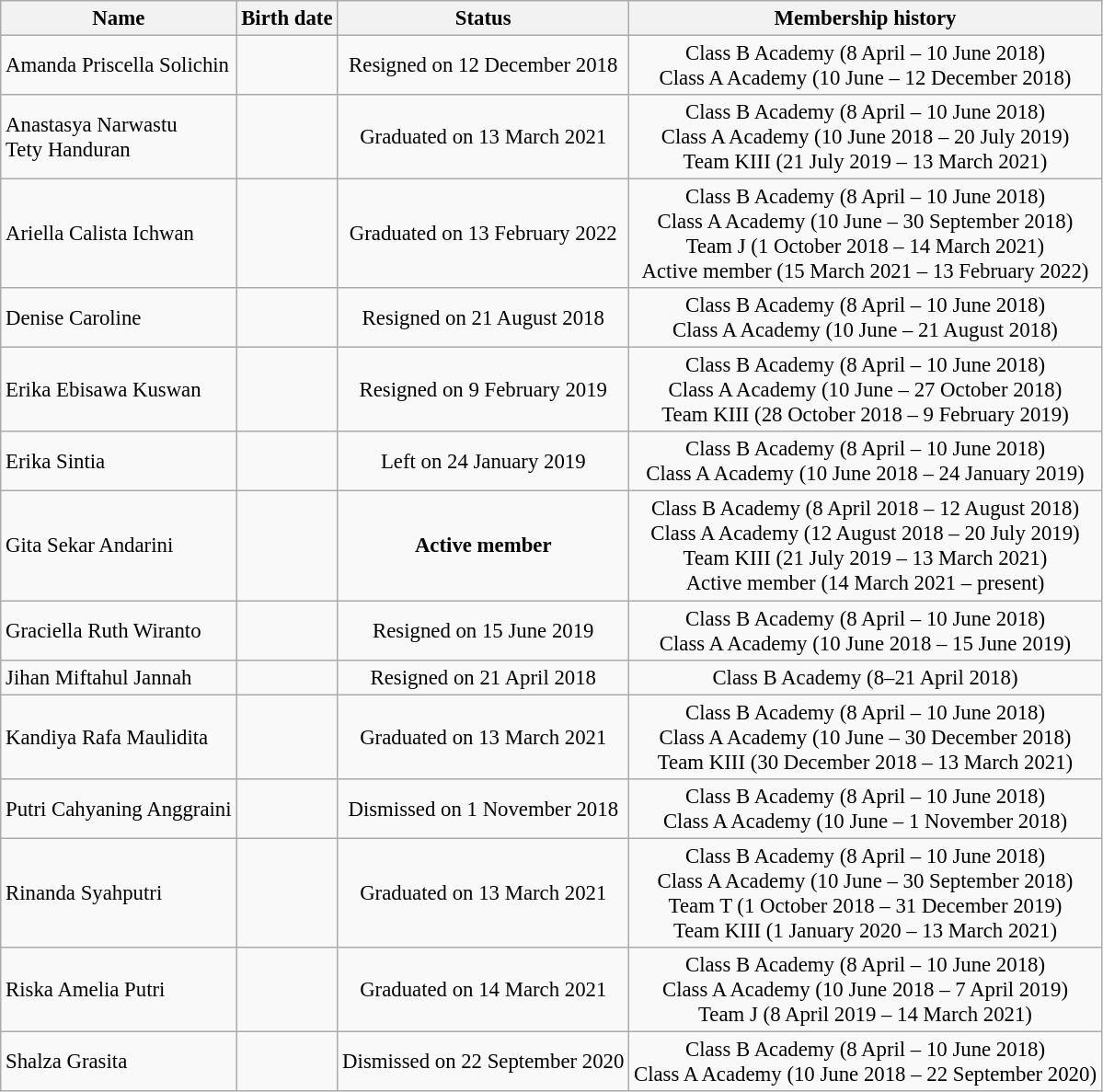<table class="wikitable sortable" style="font-size:95%;">
<tr>
<th>Name</th>
<th>Birth date</th>
<th>Status</th>
<th class="unsortable">Membership history</th>
</tr>
<tr>
<td>Amanda Priscella Solichin</td>
<td style="text-align:left;"></td>
<td style="text-align:center;">Resigned on 12 December 2018</td>
<td style="text-align:center;">Class B Academy (8 April – 10 June 2018)<br>Class A Academy (10 June – 12 December 2018)</td>
</tr>
<tr>
<td>Anastasya Narwastu<br>Tety Handuran</td>
<td style="text-align:left;"></td>
<td style="text-align:center;">Graduated on 13 March 2021</td>
<td style="text-align:center;">Class B Academy (8 April – 10 June 2018)<br>Class A Academy (10 June 2018 – 20 July 2019)<br>Team KIII (21 July 2019 – 13 March 2021)</td>
</tr>
<tr>
<td>Ariella Calista Ichwan</td>
<td style="text-align:left;"></td>
<td style="text-align:center;">Graduated on 13 February 2022</td>
<td style="text-align:center;">Class B Academy (8 April – 10 June 2018)<br>Class A Academy (10 June – 30 September 2018)<br>Team J (1 October 2018 – 14 March 2021)<br>Active member (15 March 2021 – 13 February 2022)</td>
</tr>
<tr>
<td>Denise Caroline</td>
<td style="text-align:left;"></td>
<td style="text-align:center;">Resigned on 21 August 2018</td>
<td style="text-align:center;">Class B Academy (8 April – 10 June 2018)<br>Class A Academy (10 June – 21 August 2018)</td>
</tr>
<tr>
<td>Erika Ebisawa Kuswan</td>
<td style="text-align:left;"></td>
<td style="text-align:center;">Resigned on 9 February 2019</td>
<td style="text-align:center;">Class B Academy (8 April – 10 June 2018)<br>Class A Academy (10 June – 27 October 2018)<br>Team KIII (28 October 2018 – 9 February 2019)</td>
</tr>
<tr>
<td>Erika Sintia</td>
<td style="text-align:left;"></td>
<td style="text-align:center;">Left on 24 January 2019</td>
<td style="text-align:center;">Class B Academy (8 April – 10 June 2018)<br>Class A Academy (10 June 2018 – 24 January 2019)</td>
</tr>
<tr>
<td>Gita Sekar Andarini</td>
<td style="text-align:left;"></td>
<td style="text-align:center;"><strong>Active member</strong></td>
<td style="text-align:center;">Class B Academy (8 April 2018 – 12 August 2018)<br>Class A Academy (12 August 2018 – 20 July 2019)<br>Team KIII (21 July 2019 – 13 March 2021)<br>Active member (14 March 2021 – present)</td>
</tr>
<tr>
<td>Graciella Ruth Wiranto</td>
<td style="text-align:left;"></td>
<td style="text-align:center;">Resigned on 15 June 2019</td>
<td style="text-align:center;">Class B Academy (8 April – 10 June 2018)<br>Class A Academy (10 June 2018 – 15 June 2019)</td>
</tr>
<tr>
<td>Jihan Miftahul Jannah</td>
<td style="text-align:left;"></td>
<td style="text-align:center;">Resigned on 21 April 2018</td>
<td style="text-align:center;">Class B Academy (8–21 April 2018)</td>
</tr>
<tr>
<td>Kandiya Rafa Maulidita</td>
<td style="text-align:left;"></td>
<td style="text-align:center;">Graduated on 13 March 2021</td>
<td style="text-align:center;">Class B Academy (8 April – 10 June 2018)<br>Class A Academy (10 June – 30 December 2018)<br>Team KIII (30 December 2018 – 13 March 2021)</td>
</tr>
<tr>
<td>Putri Cahyaning Anggraini</td>
<td style="text-align:left;"></td>
<td style="text-align:center;">Dismissed on 1 November 2018</td>
<td style="text-align:center;">Class B Academy (8 April – 10 June 2018)<br>Class A Academy (10 June – 1 November 2018)</td>
</tr>
<tr>
<td>Rinanda Syahputri</td>
<td style="text-align:left;"></td>
<td style="text-align:center;">Graduated on 13 March 2021</td>
<td style="text-align:center;">Class B Academy (8 April – 10 June 2018)<br>Class A Academy (10 June – 30 September 2018)<br>Team T (1 October 2018 – 31 December 2019)<br>Team KIII (1 January 2020 – 13 March 2021)</td>
</tr>
<tr>
<td>Riska Amelia Putri</td>
<td style="text-align:left;"></td>
<td style="text-align:center;">Graduated on 14 March 2021</td>
<td style="text-align:center;">Class B Academy (8 April – 10 June 2018)<br>Class A Academy (10 June 2018 – 7 April 2019)<br>Team J (8 April 2019 – 14 March 2021)</td>
</tr>
<tr>
<td>Shalza Grasita</td>
<td style="text-align:left;"></td>
<td style="text-align:center;">Dismissed on 22 September 2020</td>
<td style="text-align:center;">Class B Academy (8 April – 10 June 2018)<br>Class A Academy (10 June 2018 – 22 September 2020)</td>
</tr>
</table>
